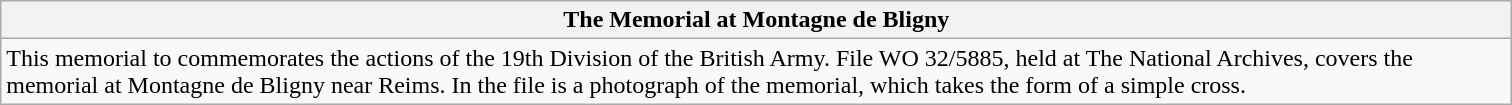<table class="wikitable sortable">
<tr>
<th scope="col" style="width:1000px;">The Memorial at Montagne de Bligny</th>
</tr>
<tr>
<td>This memorial to commemorates the actions of the 19th Division of the British Army. File WO 32/5885, held at The National Archives, covers the memorial at Montagne de Bligny near Reims. In the file is a photograph of the memorial, which takes the form of a simple cross.</td>
</tr>
</table>
